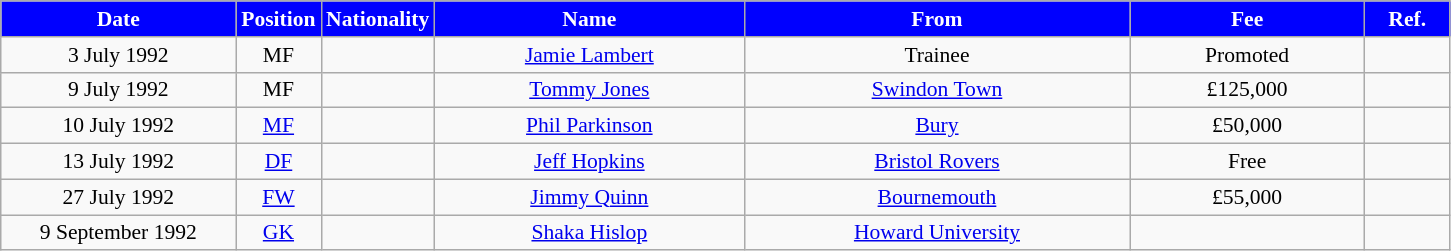<table class="wikitable"  style="text-align:center; font-size:90%; ">
<tr>
<th style="background:#00f; color:white; width:150px;">Date</th>
<th style="background:#00f; color:white; width:50px;">Position</th>
<th style="background:#00f; color:white; width:50px;">Nationality</th>
<th style="background:#00f; color:white; width:200px;">Name</th>
<th style="background:#00f; color:white; width:250px;">From</th>
<th style="background:#00f; color:white; width:150px;">Fee</th>
<th style="background:#00f; color:white; width:50px;">Ref.</th>
</tr>
<tr>
<td>3 July 1992</td>
<td>MF</td>
<td></td>
<td><a href='#'>Jamie Lambert</a></td>
<td>Trainee</td>
<td>Promoted</td>
<td></td>
</tr>
<tr>
<td>9 July 1992</td>
<td>MF</td>
<td></td>
<td><a href='#'>Tommy Jones</a></td>
<td><a href='#'>Swindon Town</a></td>
<td>£125,000</td>
<td></td>
</tr>
<tr>
<td>10 July 1992</td>
<td><a href='#'>MF</a></td>
<td></td>
<td><a href='#'>Phil Parkinson</a></td>
<td><a href='#'>Bury</a></td>
<td>£50,000</td>
<td></td>
</tr>
<tr>
<td>13 July 1992</td>
<td><a href='#'>DF</a></td>
<td></td>
<td><a href='#'>Jeff Hopkins</a></td>
<td><a href='#'>Bristol Rovers</a></td>
<td>Free</td>
<td></td>
</tr>
<tr>
<td>27 July 1992</td>
<td><a href='#'>FW</a></td>
<td></td>
<td><a href='#'>Jimmy Quinn</a></td>
<td><a href='#'>Bournemouth</a></td>
<td>£55,000</td>
<td></td>
</tr>
<tr>
<td>9 September 1992</td>
<td><a href='#'>GK</a></td>
<td></td>
<td><a href='#'>Shaka Hislop</a></td>
<td><a href='#'>Howard University</a></td>
<td></td>
<td></td>
</tr>
</table>
